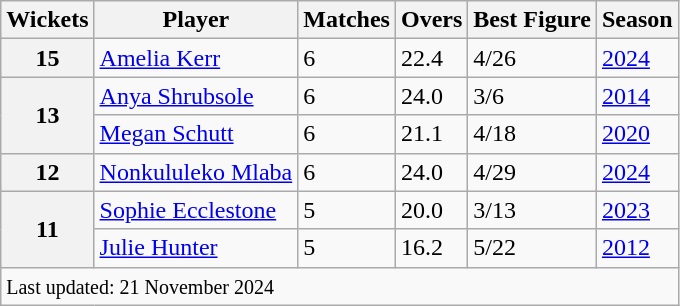<table class="wikitable sortable">
<tr>
<th>Wickets</th>
<th>Player</th>
<th>Matches</th>
<th>Overs</th>
<th>Best Figure</th>
<th>Season</th>
</tr>
<tr>
<th>15</th>
<td> <a href='#'>Amelia Kerr</a></td>
<td>6</td>
<td>22.4</td>
<td>4/26</td>
<td><a href='#'>2024</a></td>
</tr>
<tr>
<th rowspan="2">13</th>
<td> <a href='#'>Anya Shrubsole</a></td>
<td>6</td>
<td>24.0</td>
<td>3/6</td>
<td><a href='#'>2014</a></td>
</tr>
<tr>
<td> <a href='#'>Megan Schutt</a></td>
<td>6</td>
<td>21.1</td>
<td>4/18</td>
<td><a href='#'>2020</a></td>
</tr>
<tr>
<th>12</th>
<td> <a href='#'>Nonkululeko Mlaba</a></td>
<td>6</td>
<td>24.0</td>
<td>4/29</td>
<td><a href='#'>2024</a></td>
</tr>
<tr>
<th rowspan="2">11</th>
<td> <a href='#'>Sophie Ecclestone</a></td>
<td>5</td>
<td>20.0</td>
<td>3/13</td>
<td><a href='#'>2023</a></td>
</tr>
<tr>
<td> <a href='#'>Julie Hunter</a></td>
<td>5</td>
<td>16.2</td>
<td>5/22</td>
<td><a href='#'>2012</a></td>
</tr>
<tr>
<td colspan=7><small>Last updated: 21 November 2024</small></td>
</tr>
</table>
